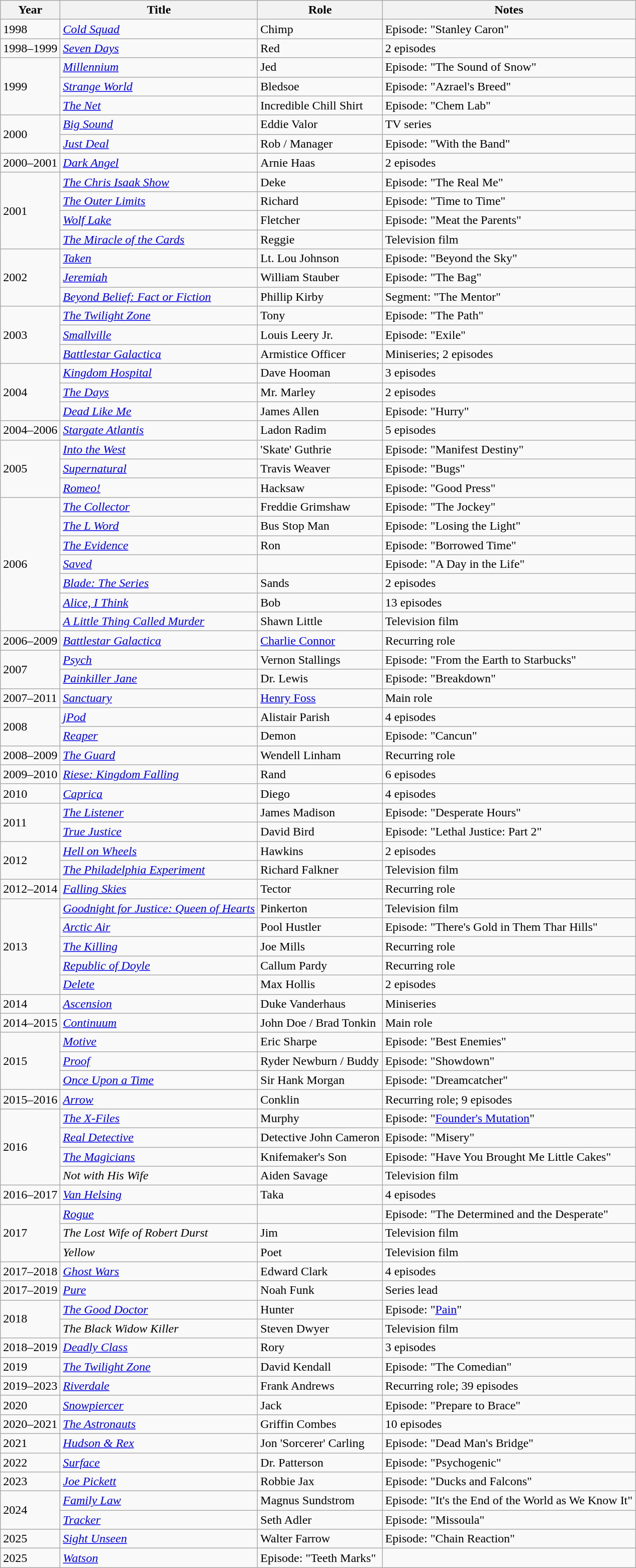<table class="wikitable sortable">
<tr>
<th>Year</th>
<th>Title</th>
<th>Role</th>
<th class="unsortable">Notes</th>
</tr>
<tr>
<td>1998</td>
<td><em><a href='#'>Cold Squad</a></em></td>
<td>Chimp</td>
<td>Episode: "Stanley Caron"</td>
</tr>
<tr>
<td>1998–1999</td>
<td><em><a href='#'>Seven Days</a></em></td>
<td>Red</td>
<td>2 episodes</td>
</tr>
<tr>
<td rowspan="3">1999</td>
<td><em><a href='#'>Millennium</a></em></td>
<td>Jed</td>
<td>Episode: "The Sound of Snow"</td>
</tr>
<tr>
<td><em><a href='#'>Strange World</a></em></td>
<td>Bledsoe</td>
<td>Episode: "Azrael's Breed"</td>
</tr>
<tr>
<td data-sort-value="Net, The"><em><a href='#'>The Net</a></em></td>
<td>Incredible Chill Shirt</td>
<td>Episode: "Chem Lab"</td>
</tr>
<tr>
<td rowspan="2">2000</td>
<td><em><a href='#'>Big Sound</a></em></td>
<td>Eddie Valor</td>
<td>TV series</td>
</tr>
<tr>
<td><em><a href='#'>Just Deal</a></em></td>
<td>Rob / Manager</td>
<td>Episode: "With the Band"</td>
</tr>
<tr>
<td>2000–2001</td>
<td><em><a href='#'>Dark Angel</a></em></td>
<td>Arnie Haas</td>
<td>2 episodes</td>
</tr>
<tr>
<td rowspan="4">2001</td>
<td data-sort-value="Chris Isaak Show, The"><em><a href='#'>The Chris Isaak Show</a></em></td>
<td>Deke</td>
<td>Episode: "The Real Me"</td>
</tr>
<tr>
<td data-sort-value="Outer Limits, The"><em><a href='#'>The Outer Limits</a></em></td>
<td>Richard</td>
<td>Episode: "Time to Time"</td>
</tr>
<tr>
<td><em><a href='#'>Wolf Lake</a></em></td>
<td>Fletcher</td>
<td>Episode: "Meat the Parents"</td>
</tr>
<tr>
<td data-sort-value="Miracle of the Cards, The"><em><a href='#'>The Miracle of the Cards</a></em></td>
<td>Reggie</td>
<td>Television film</td>
</tr>
<tr>
<td rowspan="3">2002</td>
<td><em><a href='#'>Taken</a></em></td>
<td>Lt. Lou Johnson</td>
<td>Episode: "Beyond the Sky"</td>
</tr>
<tr>
<td><em><a href='#'>Jeremiah</a></em></td>
<td>William Stauber</td>
<td>Episode: "The Bag"</td>
</tr>
<tr>
<td><em><a href='#'>Beyond Belief: Fact or Fiction</a></em></td>
<td>Phillip Kirby</td>
<td>Segment: "The Mentor"</td>
</tr>
<tr>
<td rowspan="3">2003</td>
<td data-sort-value="Twilight Zone, The"><em><a href='#'>The Twilight Zone</a></em></td>
<td>Tony</td>
<td>Episode: "The Path"</td>
</tr>
<tr>
<td><em><a href='#'>Smallville</a></em></td>
<td>Louis Leery Jr.</td>
<td>Episode: "Exile"</td>
</tr>
<tr>
<td><em><a href='#'>Battlestar Galactica</a></em></td>
<td>Armistice Officer</td>
<td>Miniseries; 2 episodes</td>
</tr>
<tr>
<td rowspan="3">2004</td>
<td><em><a href='#'>Kingdom Hospital</a></em></td>
<td>Dave Hooman</td>
<td>3 episodes</td>
</tr>
<tr>
<td data-sort-value="Days, The"><em><a href='#'>The Days</a></em></td>
<td>Mr. Marley</td>
<td>2 episodes</td>
</tr>
<tr>
<td><em><a href='#'>Dead Like Me</a></em></td>
<td>James Allen</td>
<td>Episode: "Hurry"</td>
</tr>
<tr>
<td>2004–2006</td>
<td><em><a href='#'>Stargate Atlantis</a></em></td>
<td>Ladon Radim</td>
<td>5 episodes</td>
</tr>
<tr>
<td rowspan="3">2005</td>
<td><em><a href='#'>Into the West</a></em></td>
<td>'Skate' Guthrie</td>
<td>Episode: "Manifest Destiny"</td>
</tr>
<tr>
<td><em><a href='#'>Supernatural</a></em></td>
<td>Travis Weaver</td>
<td>Episode: "Bugs"</td>
</tr>
<tr>
<td><em><a href='#'>Romeo!</a></em></td>
<td>Hacksaw</td>
<td>Episode: "Good Press"</td>
</tr>
<tr>
<td rowspan="7">2006</td>
<td data-sort-value="Collector, The"><em><a href='#'>The Collector</a></em></td>
<td>Freddie Grimshaw</td>
<td>Episode: "The Jockey"</td>
</tr>
<tr>
<td data-sort-value="L Word, The"><em><a href='#'>The L Word</a></em></td>
<td>Bus Stop Man</td>
<td>Episode: "Losing the Light"</td>
</tr>
<tr>
<td data-sort-value="Evidence, The"><em><a href='#'>The Evidence</a></em></td>
<td>Ron</td>
<td>Episode: "Borrowed Time"</td>
</tr>
<tr>
<td><em><a href='#'>Saved</a></em></td>
<td></td>
<td>Episode: "A Day in the Life"</td>
</tr>
<tr>
<td><em><a href='#'>Blade: The Series</a></em></td>
<td>Sands</td>
<td>2 episodes</td>
</tr>
<tr>
<td><em><a href='#'>Alice, I Think</a></em></td>
<td>Bob</td>
<td>13 episodes</td>
</tr>
<tr>
<td data-sort-value="Little Thing Called Murder, A"><em><a href='#'>A Little Thing Called Murder</a></em></td>
<td>Shawn Little</td>
<td>Television film</td>
</tr>
<tr>
<td>2006–2009</td>
<td><em><a href='#'>Battlestar Galactica</a></em></td>
<td><a href='#'>Charlie Connor</a></td>
<td>Recurring role</td>
</tr>
<tr>
<td rowspan="2">2007</td>
<td><em><a href='#'>Psych</a></em></td>
<td>Vernon Stallings</td>
<td>Episode: "From the Earth to Starbucks"</td>
</tr>
<tr>
<td><em><a href='#'>Painkiller Jane</a></em></td>
<td>Dr. Lewis</td>
<td>Episode: "Breakdown"</td>
</tr>
<tr>
<td>2007–2011</td>
<td><em><a href='#'>Sanctuary</a></em></td>
<td><a href='#'>Henry Foss</a></td>
<td>Main role</td>
</tr>
<tr>
<td rowspan="2">2008</td>
<td><em><a href='#'>jPod</a></em></td>
<td>Alistair Parish</td>
<td>4 episodes</td>
</tr>
<tr>
<td><em><a href='#'>Reaper</a></em></td>
<td>Demon</td>
<td>Episode: "Cancun"</td>
</tr>
<tr>
<td>2008–2009</td>
<td data-sort-value="Guard, The"><em><a href='#'>The Guard</a></em></td>
<td>Wendell Linham</td>
<td>Recurring role</td>
</tr>
<tr>
<td>2009–2010</td>
<td><em><a href='#'>Riese: Kingdom Falling</a></em></td>
<td>Rand</td>
<td>6 episodes</td>
</tr>
<tr>
<td>2010</td>
<td><em><a href='#'>Caprica</a></em></td>
<td>Diego</td>
<td>4 episodes</td>
</tr>
<tr>
<td rowspan="2">2011</td>
<td data-sort-value="Listener, The"><em><a href='#'>The Listener</a></em></td>
<td>James Madison</td>
<td>Episode: "Desperate Hours"</td>
</tr>
<tr>
<td><em><a href='#'>True Justice</a></em></td>
<td>David Bird</td>
<td>Episode: "Lethal Justice: Part 2"</td>
</tr>
<tr>
<td rowspan="2">2012</td>
<td><em><a href='#'>Hell on Wheels</a></em></td>
<td>Hawkins</td>
<td>2 episodes</td>
</tr>
<tr>
<td data-sort-value="Philadelphia Experiment, The"><em><a href='#'>The Philadelphia Experiment</a></em></td>
<td>Richard Falkner</td>
<td>Television film</td>
</tr>
<tr>
<td>2012–2014</td>
<td><em><a href='#'>Falling Skies</a></em></td>
<td>Tector</td>
<td>Recurring role</td>
</tr>
<tr>
<td rowspan="5">2013</td>
<td><em><a href='#'>Goodnight for Justice: Queen of Hearts</a></em></td>
<td>Pinkerton</td>
<td>Television film</td>
</tr>
<tr>
<td><em><a href='#'>Arctic Air</a></em></td>
<td>Pool Hustler</td>
<td>Episode: "There's Gold in Them Thar Hills"</td>
</tr>
<tr>
<td data-sort-value="Killing, The"><em><a href='#'>The Killing</a></em></td>
<td>Joe Mills</td>
<td>Recurring role</td>
</tr>
<tr>
<td><em><a href='#'>Republic of Doyle</a></em></td>
<td>Callum Pardy</td>
<td>Recurring role</td>
</tr>
<tr>
<td><em><a href='#'>Delete</a></em></td>
<td>Max Hollis</td>
<td>2 episodes</td>
</tr>
<tr>
<td>2014</td>
<td><em><a href='#'>Ascension</a></em></td>
<td>Duke Vanderhaus</td>
<td>Miniseries</td>
</tr>
<tr>
<td>2014–2015</td>
<td><em><a href='#'>Continuum</a></em></td>
<td>John Doe / Brad Tonkin</td>
<td>Main role</td>
</tr>
<tr>
<td rowspan="3">2015</td>
<td><em><a href='#'>Motive</a></em></td>
<td>Eric Sharpe</td>
<td>Episode: "Best Enemies"</td>
</tr>
<tr>
<td><em><a href='#'>Proof</a></em></td>
<td>Ryder Newburn / Buddy</td>
<td>Episode: "Showdown"</td>
</tr>
<tr>
<td><em><a href='#'>Once Upon a Time</a></em></td>
<td>Sir Hank Morgan</td>
<td>Episode: "Dreamcatcher"</td>
</tr>
<tr>
<td>2015–2016</td>
<td><em><a href='#'>Arrow</a></em></td>
<td>Conklin</td>
<td>Recurring role; 9 episodes</td>
</tr>
<tr>
<td rowspan="4">2016</td>
<td data-sort-value="X-Files, The"><em><a href='#'>The X-Files</a></em></td>
<td>Murphy</td>
<td>Episode: "<a href='#'>Founder's Mutation</a>"</td>
</tr>
<tr>
<td><em><a href='#'>Real Detective</a></em></td>
<td>Detective John Cameron</td>
<td>Episode: "Misery"</td>
</tr>
<tr>
<td data-sort-value="Magicians, The"><em><a href='#'>The Magicians</a></em></td>
<td>Knifemaker's Son</td>
<td>Episode: "Have You Brought Me Little Cakes"</td>
</tr>
<tr>
<td><em>Not with His Wife</em></td>
<td>Aiden Savage</td>
<td>Television film</td>
</tr>
<tr>
<td>2016–2017</td>
<td><em><a href='#'>Van Helsing</a></em></td>
<td>Taka</td>
<td>4 episodes</td>
</tr>
<tr>
<td rowspan="3">2017</td>
<td><em><a href='#'>Rogue</a></em></td>
<td></td>
<td>Episode: "The Determined and the Desperate"</td>
</tr>
<tr>
<td data-sort-value="Lost Wife of Robert Durst, The"><em>The Lost Wife of Robert Durst</em></td>
<td>Jim</td>
<td>Television film</td>
</tr>
<tr>
<td><em>Yellow</em></td>
<td>Poet</td>
<td>Television film</td>
</tr>
<tr>
<td>2017–2018</td>
<td><em><a href='#'>Ghost Wars</a></em></td>
<td>Edward Clark</td>
<td>4 episodes</td>
</tr>
<tr>
<td>2017–2019</td>
<td><em><a href='#'>Pure</a></em></td>
<td>Noah Funk</td>
<td>Series lead</td>
</tr>
<tr>
<td rowspan="2">2018</td>
<td data-sort-value="Good Doctor, The"><em><a href='#'>The Good Doctor</a></em></td>
<td>Hunter</td>
<td>Episode: "<a href='#'>Pain</a>"</td>
</tr>
<tr>
<td data-sort-value="Black Widow Killer, The"><em>The Black Widow Killer</em></td>
<td>Steven Dwyer</td>
<td>Television film</td>
</tr>
<tr>
<td>2018–2019</td>
<td><em><a href='#'>Deadly Class</a></em></td>
<td>Rory</td>
<td>3 episodes</td>
</tr>
<tr>
<td>2019</td>
<td data-sort-value="Twilight Zone, The"><em><a href='#'>The Twilight Zone</a></em></td>
<td>David Kendall</td>
<td>Episode: "The Comedian"</td>
</tr>
<tr>
<td>2019–2023</td>
<td><em><a href='#'>Riverdale</a></em></td>
<td>Frank Andrews</td>
<td>Recurring role; 39 episodes</td>
</tr>
<tr>
<td>2020</td>
<td><em><a href='#'>Snowpiercer</a></em></td>
<td>Jack</td>
<td>Episode: "Prepare to Brace"</td>
</tr>
<tr>
<td>2020–2021</td>
<td data-sort-value="Astronauts, The"><em><a href='#'>The Astronauts</a></em></td>
<td>Griffin Combes</td>
<td>10 episodes</td>
</tr>
<tr>
<td>2021</td>
<td><em><a href='#'>Hudson & Rex</a></em></td>
<td>Jon 'Sorcerer' Carling</td>
<td>Episode: "Dead Man's Bridge"</td>
</tr>
<tr>
<td>2022</td>
<td><em><a href='#'>Surface</a></em></td>
<td>Dr. Patterson</td>
<td>Episode: "Psychogenic"</td>
</tr>
<tr>
<td>2023</td>
<td><em><a href='#'>Joe Pickett</a></em></td>
<td>Robbie Jax</td>
<td>Episode: "Ducks and Falcons"</td>
</tr>
<tr>
<td rowspan="2">2024</td>
<td><em><a href='#'>Family Law</a></em></td>
<td>Magnus Sundstrom</td>
<td>Episode: "It's the End of the World as We Know It"</td>
</tr>
<tr>
<td><em><a href='#'>Tracker</a></em></td>
<td>Seth Adler</td>
<td>Episode: "Missoula"</td>
</tr>
<tr>
<td>2025</td>
<td><em><a href='#'>Sight Unseen</a></em></td>
<td>Walter Farrow</td>
<td>Episode: "Chain Reaction"</td>
</tr>
<tr>
<td>2025</td>
<td><em><a href='#'>Watson</a></em></td>
<td Lloyd the Pharmacist>Episode: "Teeth Marks"</td>
</tr>
</table>
